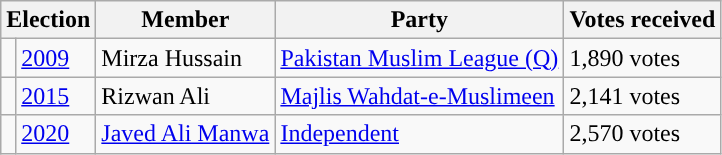<table class="wikitable">
<tr>
<th colspan="2">Election</th>
<th>Member</th>
<th>Party</th>
<th>Votes received</th>
</tr>
<tr>
<td style="background-color: "></td>
<td><a href='#'>2009</a></td>
<td>Mirza Hussain</td>
<td><a href='#'>Pakistan Muslim League (Q)</a></td>
<td>1,890 votes</td>
</tr>
<tr>
<td style="background-color: "></td>
<td><a href='#'>2015</a></td>
<td>Rizwan Ali</td>
<td><a href='#'>Majlis Wahdat-e-Muslimeen</a></td>
<td>2,141 votes</td>
</tr>
<tr>
<td></td>
<td><a href='#'>2020</a></td>
<td><a href='#'>Javed Ali Manwa</a></td>
<td><a href='#'>Independent</a></td>
<td>2,570 votes</td>
</tr>
</table>
